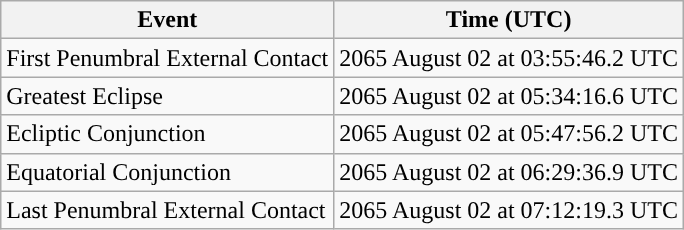<table class="wikitable">
<tr>
<th>Event</th>
<th>Time (UTC)</th>
</tr>
<tr>
<td>First Penumbral External Contact</td>
<td>2065 August 02 at 03:55:46.2 UTC</td>
</tr>
<tr>
<td>Greatest Eclipse</td>
<td>2065 August 02 at 05:34:16.6 UTC</td>
</tr>
<tr>
<td>Ecliptic Conjunction</td>
<td>2065 August 02 at 05:47:56.2 UTC</td>
</tr>
<tr>
<td>Equatorial Conjunction</td>
<td>2065 August 02 at 06:29:36.9 UTC</td>
</tr>
<tr>
<td>Last Penumbral External Contact</td>
<td>2065 August 02 at 07:12:19.3 UTC</td>
</tr>
</table>
